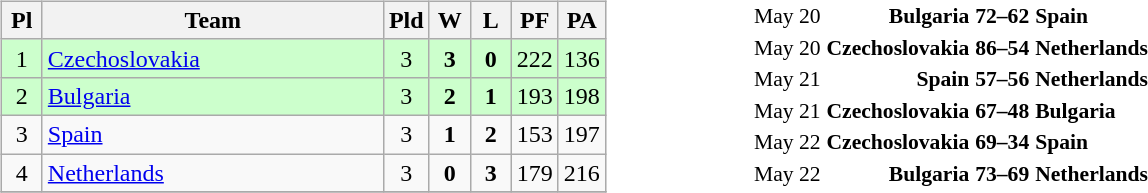<table>
<tr>
<td width="50%"><br><table class="wikitable" style="text-align: center;">
<tr>
<th width=20>Pl</th>
<th width=220>Team</th>
<th width=20>Pld</th>
<th width=20>W</th>
<th width=20>L</th>
<th width=20>PF</th>
<th width=20>PA</th>
</tr>
<tr bgcolor=ccffcc>
<td>1</td>
<td align="left"> <a href='#'>Czechoslovakia</a></td>
<td>3</td>
<td><strong>3</strong></td>
<td><strong>0</strong></td>
<td>222</td>
<td>136</td>
</tr>
<tr bgcolor=ccffcc>
<td>2</td>
<td align="left"> <a href='#'>Bulgaria</a></td>
<td>3</td>
<td><strong>2</strong></td>
<td><strong>1</strong></td>
<td>193</td>
<td>198</td>
</tr>
<tr>
<td>3</td>
<td align="left"> <a href='#'>Spain</a></td>
<td>3</td>
<td><strong>1</strong></td>
<td><strong>2</strong></td>
<td>153</td>
<td>197</td>
</tr>
<tr>
<td>4</td>
<td align="left"> <a href='#'>Netherlands</a></td>
<td>3</td>
<td><strong>0</strong></td>
<td><strong>3</strong></td>
<td>179</td>
<td>216</td>
</tr>
<tr>
</tr>
</table>
</td>
<td><br><table style="font-size:90%; margin: 0 auto;">
<tr>
<td>May 20</td>
<td align="right"><strong>Bulgaria</strong> </td>
<td align="center"><strong>72–62</strong></td>
<td><strong> Spain</strong></td>
</tr>
<tr>
<td>May 20</td>
<td align="right"><strong>Czechoslovakia</strong> </td>
<td align="center"><strong>86–54</strong></td>
<td><strong> Netherlands</strong></td>
</tr>
<tr>
<td>May 21</td>
<td align="right"><strong>Spain</strong> </td>
<td align="center"><strong>57–56</strong></td>
<td><strong> Netherlands</strong></td>
</tr>
<tr>
<td>May 21</td>
<td align="right"><strong>Czechoslovakia</strong> </td>
<td align="center"><strong>67–48</strong></td>
<td><strong> Bulgaria</strong></td>
</tr>
<tr>
<td>May 22</td>
<td align="right"><strong>Czechoslovakia</strong> </td>
<td align="center"><strong>69–34</strong></td>
<td><strong> Spain</strong></td>
</tr>
<tr>
<td>May 22</td>
<td align="right"><strong>Bulgaria</strong> </td>
<td align="center"><strong>73–69</strong></td>
<td><strong> Netherlands</strong></td>
</tr>
<tr>
</tr>
</table>
</td>
</tr>
</table>
